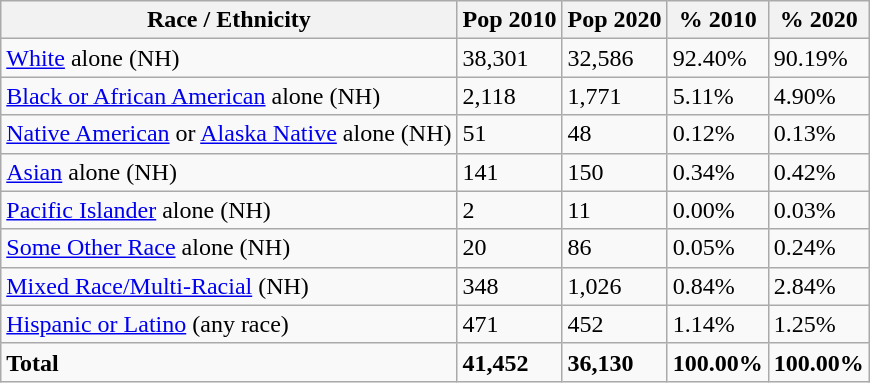<table class="wikitable">
<tr>
<th>Race / Ethnicity</th>
<th>Pop 2010</th>
<th>Pop 2020</th>
<th>% 2010</th>
<th>% 2020</th>
</tr>
<tr>
<td><a href='#'>White</a> alone (NH)</td>
<td>38,301</td>
<td>32,586</td>
<td>92.40%</td>
<td>90.19%</td>
</tr>
<tr>
<td><a href='#'>Black or African American</a> alone (NH)</td>
<td>2,118</td>
<td>1,771</td>
<td>5.11%</td>
<td>4.90%</td>
</tr>
<tr>
<td><a href='#'>Native American</a> or <a href='#'>Alaska Native</a> alone (NH)</td>
<td>51</td>
<td>48</td>
<td>0.12%</td>
<td>0.13%</td>
</tr>
<tr>
<td><a href='#'>Asian</a> alone (NH)</td>
<td>141</td>
<td>150</td>
<td>0.34%</td>
<td>0.42%</td>
</tr>
<tr>
<td><a href='#'>Pacific Islander</a> alone (NH)</td>
<td>2</td>
<td>11</td>
<td>0.00%</td>
<td>0.03%</td>
</tr>
<tr>
<td><a href='#'>Some Other Race</a> alone (NH)</td>
<td>20</td>
<td>86</td>
<td>0.05%</td>
<td>0.24%</td>
</tr>
<tr>
<td><a href='#'>Mixed Race/Multi-Racial</a> (NH)</td>
<td>348</td>
<td>1,026</td>
<td>0.84%</td>
<td>2.84%</td>
</tr>
<tr>
<td><a href='#'>Hispanic or Latino</a> (any race)</td>
<td>471</td>
<td>452</td>
<td>1.14%</td>
<td>1.25%</td>
</tr>
<tr>
<td><strong>Total</strong></td>
<td><strong>41,452</strong></td>
<td><strong>36,130</strong></td>
<td><strong>100.00%</strong></td>
<td><strong>100.00%</strong></td>
</tr>
</table>
